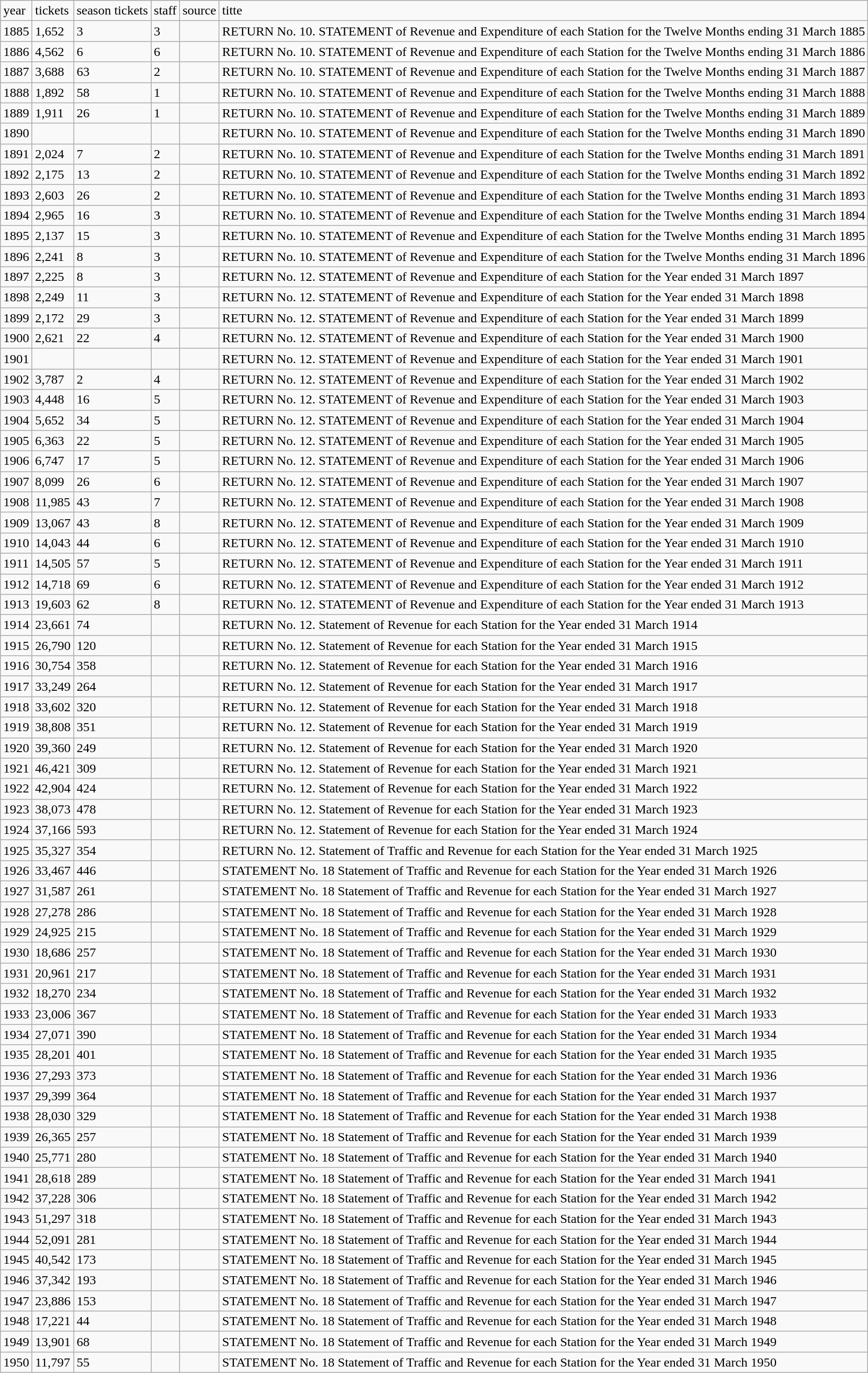<table class="wikitable sortable mw-collapsible mw-collapsed">
<tr>
<td>year</td>
<td>tickets</td>
<td>season tickets</td>
<td>staff</td>
<td>source</td>
<td>titte</td>
</tr>
<tr>
<td>1885</td>
<td>1,652</td>
<td>3</td>
<td>3</td>
<td></td>
<td>RETURN No. 10. STATEMENT of Revenue and Expenditure of each Station for the Twelve Months ending 31 March 1885</td>
</tr>
<tr>
<td>1886</td>
<td>4,562</td>
<td>6</td>
<td>6</td>
<td></td>
<td>RETURN No. 10. STATEMENT of Revenue and Expenditure of each Station for the Twelve Months ending 31 March 1886</td>
</tr>
<tr>
<td>1887</td>
<td>3,688</td>
<td>63</td>
<td>2</td>
<td></td>
<td>RETURN No. 10. STATEMENT of Revenue and Expenditure of each Station for the Twelve Months ending 31 March 1887</td>
</tr>
<tr>
<td>1888</td>
<td>1,892</td>
<td>58</td>
<td>1</td>
<td></td>
<td>RETURN No. 10. STATEMENT of Revenue and Expenditure of each Station for the Twelve Months ending 31 March 1888</td>
</tr>
<tr>
<td>1889</td>
<td>1,911</td>
<td>26</td>
<td>1</td>
<td></td>
<td>RETURN No. 10. STATEMENT of Revenue and Expenditure of each Station for the Twelve Months ending 31 March 1889</td>
</tr>
<tr>
<td>1890</td>
<td></td>
<td></td>
<td></td>
<td></td>
<td>RETURN No. 10. STATEMENT of Revenue and Expenditure of each Station for the Twelve Months ending 31 March 1890</td>
</tr>
<tr>
<td>1891</td>
<td>2,024</td>
<td>7</td>
<td>2</td>
<td></td>
<td>RETURN No. 10. STATEMENT of Revenue and Expenditure of each Station for the Twelve Months ending 31 March 1891</td>
</tr>
<tr>
<td>1892</td>
<td>2,175</td>
<td>13</td>
<td>2</td>
<td></td>
<td>RETURN No. 10. STATEMENT of Revenue and Expenditure of each Station for the Twelve Months ending 31 March 1892</td>
</tr>
<tr>
<td>1893</td>
<td>2,603</td>
<td>26</td>
<td>2</td>
<td></td>
<td>RETURN No. 10. STATEMENT of Revenue and Expenditure of each Station for the Twelve Months ending 31 March 1893</td>
</tr>
<tr>
<td>1894</td>
<td>2,965</td>
<td>16</td>
<td>3</td>
<td></td>
<td>RETURN No. 10. STATEMENT of Revenue and Expenditure of each Station for the Twelve Months ending 31 March 1894</td>
</tr>
<tr>
<td>1895</td>
<td>2,137</td>
<td>15</td>
<td>3</td>
<td></td>
<td>RETURN No. 10. STATEMENT of Revenue and Expenditure of each Station for the Twelve Months ending 31 March 1895</td>
</tr>
<tr>
<td>1896</td>
<td>2,241</td>
<td>8</td>
<td>3</td>
<td></td>
<td>RETURN No. 10. STATEMENT of Revenue and Expenditure of each Station for the Twelve Months ending 31 March 1896</td>
</tr>
<tr>
<td>1897</td>
<td>2,225</td>
<td>8</td>
<td>3</td>
<td></td>
<td>RETURN No. 12. STATEMENT of Revenue and Expenditure of each Station for the Year ended 31 March 1897</td>
</tr>
<tr>
<td>1898</td>
<td>2,249</td>
<td>11</td>
<td>3</td>
<td></td>
<td>RETURN No. 12. STATEMENT of Revenue and Expenditure of each Station for the Year ended 31 March 1898</td>
</tr>
<tr>
<td>1899</td>
<td>2,172</td>
<td>29</td>
<td>3</td>
<td></td>
<td>RETURN No. 12. STATEMENT of Revenue and Expenditure of each Station for the Year ended 31 March 1899</td>
</tr>
<tr>
<td>1900</td>
<td>2,621</td>
<td>22</td>
<td>4</td>
<td></td>
<td>RETURN No. 12. STATEMENT of Revenue and Expenditure of each Station for the Year ended 31 March 1900</td>
</tr>
<tr>
<td>1901</td>
<td></td>
<td></td>
<td></td>
<td></td>
<td>RETURN No. 12. STATEMENT of Revenue and Expenditure of each Station for the Year ended 31 March 1901</td>
</tr>
<tr>
<td>1902</td>
<td>3,787</td>
<td>2</td>
<td>4</td>
<td></td>
<td>RETURN No. 12. STATEMENT of Revenue and Expenditure of each Station for the Year ended 31 March 1902</td>
</tr>
<tr>
<td>1903</td>
<td>4,448</td>
<td>16</td>
<td>5</td>
<td></td>
<td>RETURN No. 12. STATEMENT of Revenue and Expenditure of each Station for the Year ended 31 March 1903</td>
</tr>
<tr>
<td>1904</td>
<td>5,652</td>
<td>34</td>
<td>5</td>
<td></td>
<td>RETURN No. 12. STATEMENT of Revenue and Expenditure of each Station for the Year ended 31 March 1904</td>
</tr>
<tr>
<td>1905</td>
<td>6,363</td>
<td>22</td>
<td>5</td>
<td></td>
<td>RETURN No. 12. STATEMENT of Revenue and Expenditure of each Station for the Year ended 31 March 1905</td>
</tr>
<tr>
<td>1906</td>
<td>6,747</td>
<td>17</td>
<td>5</td>
<td></td>
<td>RETURN No. 12. STATEMENT of Revenue and Expenditure of each Station for the Year ended 31 March 1906</td>
</tr>
<tr>
<td>1907</td>
<td>8,099</td>
<td>26</td>
<td>6</td>
<td></td>
<td>RETURN No. 12. STATEMENT of Revenue and Expenditure of each Station for the Year ended 31 March 1907</td>
</tr>
<tr>
<td>1908</td>
<td>11,985</td>
<td>43</td>
<td>7</td>
<td></td>
<td>RETURN No. 12. STATEMENT of Revenue and Expenditure of each Station for the Year ended 31 March 1908</td>
</tr>
<tr>
<td>1909</td>
<td>13,067</td>
<td>43</td>
<td>8</td>
<td></td>
<td>RETURN No. 12. STATEMENT of Revenue and Expenditure of each Station for the Year ended 31 March 1909</td>
</tr>
<tr>
<td>1910</td>
<td>14,043</td>
<td>44</td>
<td>6</td>
<td></td>
<td>RETURN No. 12. STATEMENT of Revenue and Expenditure of each Station for the Year ended 31 March 1910</td>
</tr>
<tr>
<td>1911</td>
<td>14,505</td>
<td>57</td>
<td>5</td>
<td></td>
<td>RETURN No. 12. STATEMENT of Revenue and Expenditure of each Station for the Year ended 31 March 1911</td>
</tr>
<tr>
<td>1912</td>
<td>14,718</td>
<td>69</td>
<td>6</td>
<td></td>
<td>RETURN No. 12. STATEMENT of Revenue and Expenditure of each Station for the Year ended 31 March 1912</td>
</tr>
<tr>
<td>1913</td>
<td>19,603</td>
<td>62</td>
<td>8</td>
<td></td>
<td>RETURN No. 12. STATEMENT of Revenue and Expenditure of each Station for the Year ended 31 March 1913</td>
</tr>
<tr>
<td>1914</td>
<td>23,661</td>
<td>74</td>
<td></td>
<td></td>
<td>RETURN No. 12. Statement of Revenue for each Station for the Year ended 31 March 1914</td>
</tr>
<tr>
<td>1915</td>
<td>26,790</td>
<td>120</td>
<td></td>
<td></td>
<td>RETURN No. 12. Statement of Revenue for each Station for the Year ended 31 March 1915</td>
</tr>
<tr>
<td>1916</td>
<td>30,754</td>
<td>358</td>
<td></td>
<td></td>
<td>RETURN No. 12. Statement of Revenue for each Station for the Year ended 31 March 1916</td>
</tr>
<tr>
<td>1917</td>
<td>33,249</td>
<td>264</td>
<td></td>
<td></td>
<td>RETURN No. 12. Statement of Revenue for each Station for the Year ended 31 March 1917</td>
</tr>
<tr>
<td>1918</td>
<td>33,602</td>
<td>320</td>
<td></td>
<td></td>
<td>RETURN No. 12. Statement of Revenue for each Station for the Year ended 31 March 1918</td>
</tr>
<tr>
<td>1919</td>
<td>38,808</td>
<td>351</td>
<td></td>
<td></td>
<td>RETURN No. 12. Statement of Revenue for each Station for the Year ended 31 March 1919</td>
</tr>
<tr>
<td>1920</td>
<td>39,360</td>
<td>249</td>
<td></td>
<td></td>
<td>RETURN No. 12. Statement of Revenue for each Station for the Year ended 31 March 1920</td>
</tr>
<tr>
<td>1921</td>
<td>46,421</td>
<td>309</td>
<td></td>
<td></td>
<td>RETURN No. 12. Statement of Revenue for each Station for the Year ended 31 March 1921</td>
</tr>
<tr>
<td>1922</td>
<td>42,904</td>
<td>424</td>
<td></td>
<td></td>
<td>RETURN No. 12. Statement of Revenue for each Station for the Year ended 31 March 1922</td>
</tr>
<tr>
<td>1923</td>
<td>38,073</td>
<td>478</td>
<td></td>
<td></td>
<td>RETURN No. 12. Statement of Revenue for each Station for the Year ended 31 March 1923</td>
</tr>
<tr>
<td>1924</td>
<td>37,166</td>
<td>593</td>
<td></td>
<td></td>
<td>RETURN No. 12. Statement of Revenue for each Station for the Year ended 31 March 1924</td>
</tr>
<tr>
<td>1925</td>
<td>35,327</td>
<td>354</td>
<td></td>
<td></td>
<td>RETURN No. 12. Statement of Traffic and Revenue for each Station for the Year ended 31 March 1925</td>
</tr>
<tr>
<td>1926</td>
<td>33,467</td>
<td>446</td>
<td></td>
<td></td>
<td>STATEMENT No. 18 Statement of Traffic and Revenue for each Station for the Year ended 31 March 1926</td>
</tr>
<tr>
<td>1927</td>
<td>31,587</td>
<td>261</td>
<td></td>
<td></td>
<td>STATEMENT No. 18 Statement of Traffic and Revenue for each Station for the Year ended 31 March 1927</td>
</tr>
<tr>
<td>1928</td>
<td>27,278</td>
<td>286</td>
<td></td>
<td></td>
<td>STATEMENT No. 18 Statement of Traffic and Revenue for each Station for the Year ended 31 March 1928</td>
</tr>
<tr>
<td>1929</td>
<td>24,925</td>
<td>215</td>
<td></td>
<td></td>
<td>STATEMENT No. 18 Statement of Traffic and Revenue for each Station for the Year ended 31 March 1929</td>
</tr>
<tr>
<td>1930</td>
<td>18,686</td>
<td>257</td>
<td></td>
<td></td>
<td>STATEMENT No. 18 Statement of Traffic and Revenue for each Station for the Year ended 31 March 1930</td>
</tr>
<tr>
<td>1931</td>
<td>20,961</td>
<td>217</td>
<td></td>
<td></td>
<td>STATEMENT No. 18 Statement of Traffic and Revenue for each Station for the Year ended 31 March 1931</td>
</tr>
<tr>
<td>1932</td>
<td>18,270</td>
<td>234</td>
<td></td>
<td></td>
<td>STATEMENT No. 18 Statement of Traffic and Revenue for each Station for the Year ended 31 March 1932</td>
</tr>
<tr>
<td>1933</td>
<td>23,006</td>
<td>367</td>
<td></td>
<td></td>
<td>STATEMENT No. 18 Statement of Traffic and Revenue for each Station for the Year ended 31 March 1933</td>
</tr>
<tr>
<td>1934</td>
<td>27,071</td>
<td>390</td>
<td></td>
<td></td>
<td>STATEMENT No. 18 Statement of Traffic and Revenue for each Station for the Year ended 31 March 1934</td>
</tr>
<tr>
<td>1935</td>
<td>28,201</td>
<td>401</td>
<td></td>
<td></td>
<td>STATEMENT No. 18 Statement of Traffic and Revenue for each Station for the Year ended 31 March 1935</td>
</tr>
<tr>
<td>1936</td>
<td>27,293</td>
<td>373</td>
<td></td>
<td></td>
<td>STATEMENT No. 18 Statement of Traffic and Revenue for each Station for the Year ended 31 March 1936</td>
</tr>
<tr>
<td>1937</td>
<td>29,399</td>
<td>364</td>
<td></td>
<td></td>
<td>STATEMENT No. 18 Statement of Traffic and Revenue for each Station for the Year ended 31 March 1937</td>
</tr>
<tr>
<td>1938</td>
<td>28,030</td>
<td>329</td>
<td></td>
<td></td>
<td>STATEMENT No. 18 Statement of Traffic and Revenue for each Station for the Year ended 31 March 1938</td>
</tr>
<tr>
<td>1939</td>
<td>26,365</td>
<td>257</td>
<td></td>
<td></td>
<td>STATEMENT No. 18 Statement of Traffic and Revenue for each Station for the Year ended 31 March 1939</td>
</tr>
<tr>
<td>1940</td>
<td>25,771</td>
<td>280</td>
<td></td>
<td></td>
<td>STATEMENT No. 18 Statement of Traffic and Revenue for each Station for the Year ended 31 March 1940</td>
</tr>
<tr>
<td>1941</td>
<td>28,618</td>
<td>289</td>
<td></td>
<td></td>
<td>STATEMENT No. 18 Statement of Traffic and Revenue for each Station for the Year ended 31 March 1941</td>
</tr>
<tr>
<td>1942</td>
<td>37,228</td>
<td>306</td>
<td></td>
<td></td>
<td>STATEMENT No. 18 Statement of Traffic and Revenue for each Station for the Year ended 31 March 1942</td>
</tr>
<tr>
<td>1943</td>
<td>51,297</td>
<td>318</td>
<td></td>
<td></td>
<td>STATEMENT No. 18 Statement of Traffic and Revenue for each Station for the Year ended 31 March 1943</td>
</tr>
<tr>
<td>1944</td>
<td>52,091</td>
<td>281</td>
<td></td>
<td></td>
<td>STATEMENT No. 18 Statement of Traffic and Revenue for each Station for the Year ended 31 March 1944</td>
</tr>
<tr>
<td>1945</td>
<td>40,542</td>
<td>173</td>
<td></td>
<td></td>
<td>STATEMENT No. 18 Statement of Traffic and Revenue for each Station for the Year ended 31 March 1945</td>
</tr>
<tr>
<td>1946</td>
<td>37,342</td>
<td>193</td>
<td></td>
<td></td>
<td>STATEMENT No. 18 Statement of Traffic and Revenue for each Station for the Year ended 31 March 1946</td>
</tr>
<tr>
<td>1947</td>
<td>23,886</td>
<td>153</td>
<td></td>
<td></td>
<td>STATEMENT No. 18 Statement of Traffic and Revenue for each Station for the Year ended 31 March 1947</td>
</tr>
<tr>
<td>1948</td>
<td>17,221</td>
<td>44</td>
<td></td>
<td></td>
<td>STATEMENT No. 18 Statement of Traffic and Revenue for each Station for the Year ended 31 March 1948</td>
</tr>
<tr>
<td>1949</td>
<td>13,901</td>
<td>68</td>
<td></td>
<td></td>
<td>STATEMENT No. 18 Statement of Traffic and Revenue for each Station for the Year ended 31 March 1949</td>
</tr>
<tr>
<td>1950</td>
<td>11,797</td>
<td>55</td>
<td></td>
<td></td>
<td>STATEMENT No. 18 Statement of Traffic and Revenue for each Station for the Year ended 31 March 1950</td>
</tr>
</table>
